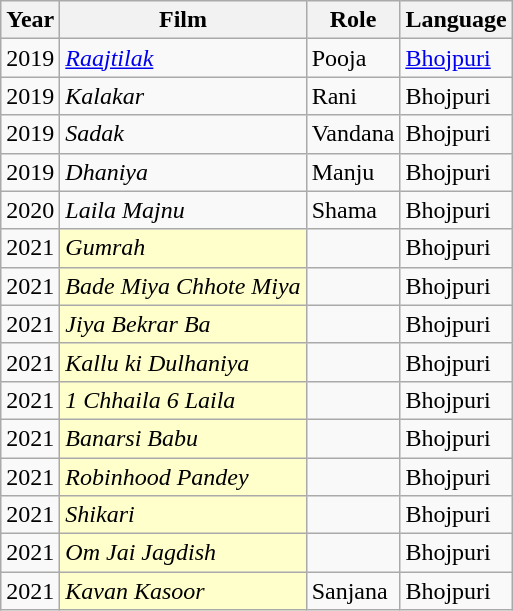<table class="wikitable sortable">
<tr>
<th>Year</th>
<th>Film</th>
<th>Role</th>
<th>Language</th>
</tr>
<tr>
<td>2019</td>
<td><em><a href='#'>Raajtilak</a></em></td>
<td>Pooja</td>
<td><a href='#'>Bhojpuri</a></td>
</tr>
<tr>
<td>2019</td>
<td><em>Kalakar</em></td>
<td>Rani</td>
<td>Bhojpuri</td>
</tr>
<tr>
<td>2019</td>
<td><em>Sadak</em></td>
<td>Vandana</td>
<td>Bhojpuri</td>
</tr>
<tr>
<td>2019</td>
<td><em>Dhaniya</em></td>
<td>Manju</td>
<td>Bhojpuri</td>
</tr>
<tr>
<td>2020</td>
<td><em>Laila Majnu</em></td>
<td>Shama</td>
<td>Bhojpuri</td>
</tr>
<tr>
<td>2021</td>
<td scope="row" style="background:#ffc; "><em>Gumrah</em> </td>
<td></td>
<td>Bhojpuri</td>
</tr>
<tr>
<td>2021</td>
<td scope="row" style="background:#ffc; "><em>Bade Miya Chhote Miya</em> </td>
<td></td>
<td>Bhojpuri</td>
</tr>
<tr>
<td>2021</td>
<td scope="row" style="background:#ffc; "><em>Jiya Bekrar Ba</em></td>
<td></td>
<td>Bhojpuri</td>
</tr>
<tr>
<td>2021</td>
<td scope="row" style="background:#ffc; "><em>Kallu ki Dulhaniya</em></td>
<td></td>
<td>Bhojpuri</td>
</tr>
<tr>
<td>2021</td>
<td scope="row" style="background:#ffc; "><em>1 Chhaila 6 Laila</em></td>
<td></td>
<td>Bhojpuri</td>
</tr>
<tr>
<td>2021</td>
<td scope="row" style="background:#ffc; "><em>Banarsi Babu</em></td>
<td></td>
<td>Bhojpuri</td>
</tr>
<tr>
<td>2021</td>
<td scope="row" style="background:#ffc; "><em>Robinhood Pandey</em></td>
<td></td>
<td>Bhojpuri</td>
</tr>
<tr>
<td>2021</td>
<td scope="row" style="background:#ffc; "><em>Shikari</em></td>
<td></td>
<td>Bhojpuri</td>
</tr>
<tr>
<td>2021</td>
<td scope="row" style="background:#ffc; "><em>Om Jai Jagdish</em></td>
<td></td>
<td>Bhojpuri</td>
</tr>
<tr>
<td>2021</td>
<td scope="row" style="background:#ffc; "><em>Kavan Kasoor</em></td>
<td>Sanjana</td>
<td>Bhojpuri</td>
</tr>
</table>
